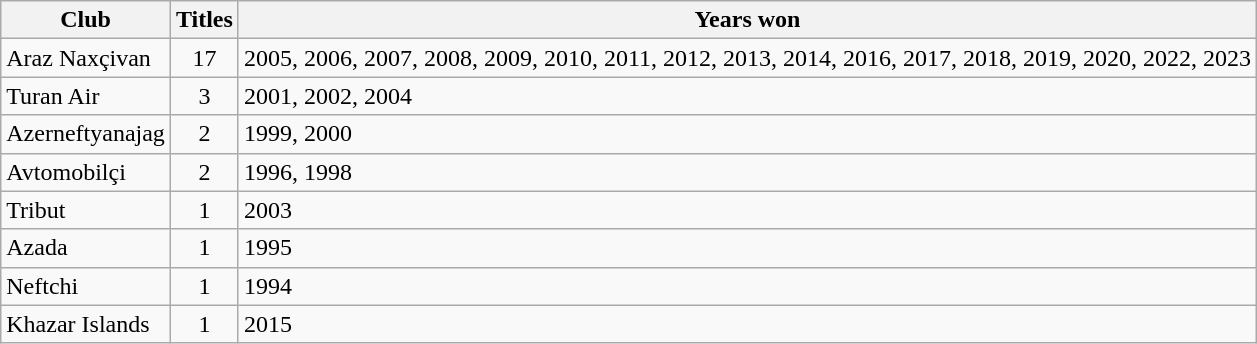<table class="wikitable" style="text-align: left;">
<tr>
<th>Club</th>
<th>Titles</th>
<th>Years won</th>
</tr>
<tr>
<td>Araz Naxçivan</td>
<td align=center>17</td>
<td>2005, 2006, 2007, 2008, 2009, 2010, 2011, 2012, 2013, 2014, 2016, 2017, 2018, 2019, 2020, 2022, 2023</td>
</tr>
<tr>
<td>Turan Air</td>
<td align=center>3</td>
<td>2001, 2002, 2004</td>
</tr>
<tr>
<td>Azerneftyanajag</td>
<td align=center>2</td>
<td>1999, 2000</td>
</tr>
<tr>
<td>Avtomobilçi</td>
<td align=center>2</td>
<td>1996, 1998</td>
</tr>
<tr>
<td>Tribut</td>
<td align=center>1</td>
<td>2003</td>
</tr>
<tr>
<td>Azada</td>
<td align=center>1</td>
<td>1995</td>
</tr>
<tr>
<td>Neftchi</td>
<td align=center>1</td>
<td>1994</td>
</tr>
<tr>
<td>Khazar Islands</td>
<td align=center>1</td>
<td>2015</td>
</tr>
</table>
